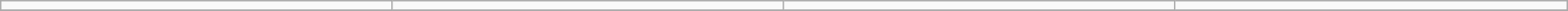<table class="wikitable" style="width: 90%;text-align: center;">
<tr align="center">
<td></td>
<td></td>
<td></td>
<td></td>
</tr>
<tr>
</tr>
</table>
